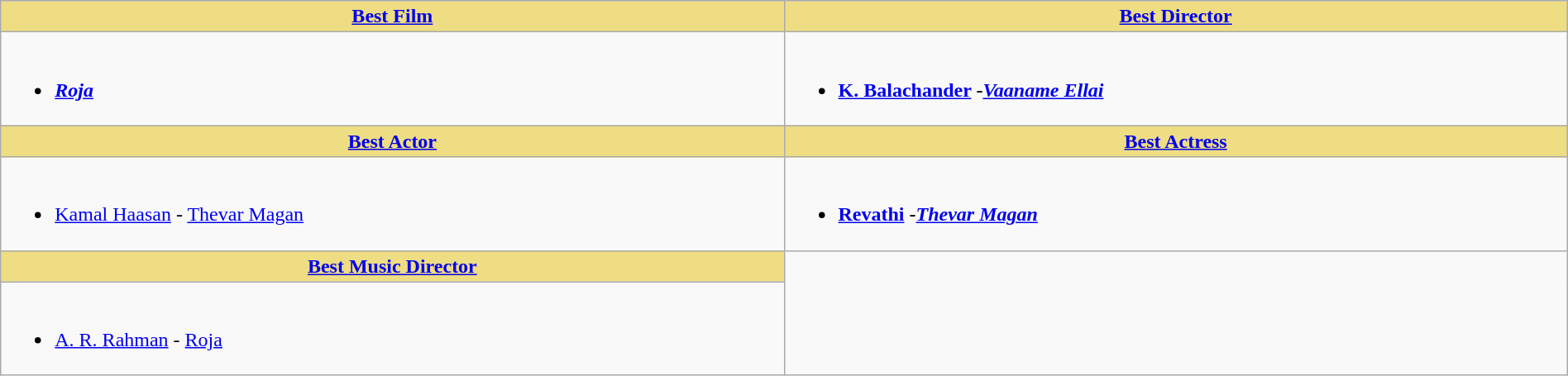<table class="wikitable" width=100% |>
<tr>
<th !  style="background:#eedd82; text-align:center; width:50%;"><a href='#'>Best Film</a></th>
<th !  style="background:#eedd82; text-align:center; width:50%;"><a href='#'>Best Director</a></th>
</tr>
<tr>
<td valign="top"><br><ul><li><strong><em><a href='#'>Roja</a></em></strong></li></ul></td>
<td valign="top"><br><ul><li><strong><a href='#'>K. Balachander</a> -<em><a href='#'>Vaaname Ellai</a><strong><em></li></ul></td>
</tr>
<tr>
<th ! style="background:#eedd82; text-align:center;"><a href='#'>Best Actor</a></th>
<th ! style="background:#eedd82; text-align:center;"><a href='#'>Best Actress</a></th>
</tr>
<tr>
<td><br><ul><li></strong><a href='#'>Kamal Haasan</a> - </em><a href='#'>Thevar Magan</a></em></strong></li></ul></td>
<td><br><ul><li><strong><a href='#'>Revathi</a> -<em><a href='#'>Thevar Magan</a><strong><em></li></ul></td>
</tr>
<tr>
<th ! style="background:#eedd82; text-align:center;"><a href='#'>Best Music Director</a></th>
</tr>
<tr>
<td><br><ul><li></strong><a href='#'>A. R. Rahman</a> - </em><a href='#'>Roja</a></em></strong></li></ul></td>
</tr>
</table>
